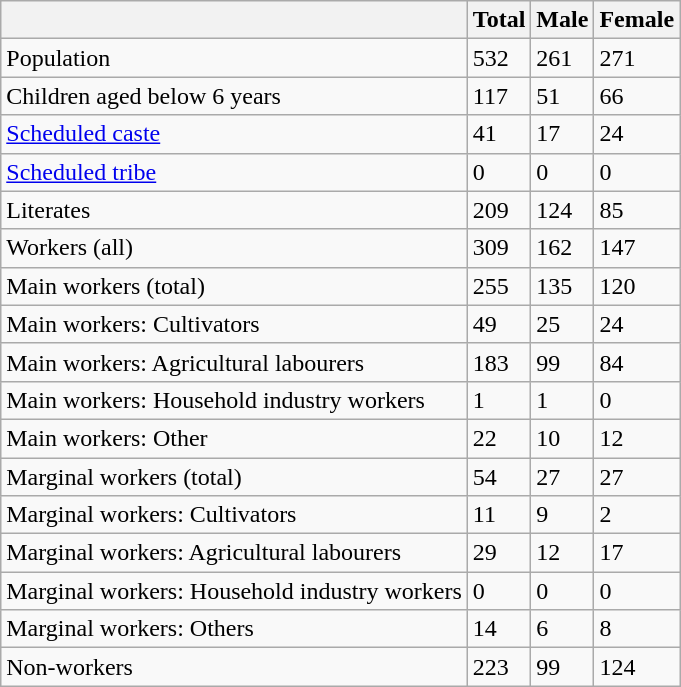<table class="wikitable sortable">
<tr>
<th></th>
<th>Total</th>
<th>Male</th>
<th>Female</th>
</tr>
<tr>
<td>Population</td>
<td>532</td>
<td>261</td>
<td>271</td>
</tr>
<tr>
<td>Children aged below 6 years</td>
<td>117</td>
<td>51</td>
<td>66</td>
</tr>
<tr>
<td><a href='#'>Scheduled caste</a></td>
<td>41</td>
<td>17</td>
<td>24</td>
</tr>
<tr>
<td><a href='#'>Scheduled tribe</a></td>
<td>0</td>
<td>0</td>
<td>0</td>
</tr>
<tr>
<td>Literates</td>
<td>209</td>
<td>124</td>
<td>85</td>
</tr>
<tr>
<td>Workers (all)</td>
<td>309</td>
<td>162</td>
<td>147</td>
</tr>
<tr>
<td>Main workers (total)</td>
<td>255</td>
<td>135</td>
<td>120</td>
</tr>
<tr>
<td>Main workers: Cultivators</td>
<td>49</td>
<td>25</td>
<td>24</td>
</tr>
<tr>
<td>Main workers: Agricultural labourers</td>
<td>183</td>
<td>99</td>
<td>84</td>
</tr>
<tr>
<td>Main workers: Household industry workers</td>
<td>1</td>
<td>1</td>
<td>0</td>
</tr>
<tr>
<td>Main workers: Other</td>
<td>22</td>
<td>10</td>
<td>12</td>
</tr>
<tr>
<td>Marginal workers (total)</td>
<td>54</td>
<td>27</td>
<td>27</td>
</tr>
<tr>
<td>Marginal workers: Cultivators</td>
<td>11</td>
<td>9</td>
<td>2</td>
</tr>
<tr>
<td>Marginal workers: Agricultural labourers</td>
<td>29</td>
<td>12</td>
<td>17</td>
</tr>
<tr>
<td>Marginal workers: Household industry workers</td>
<td>0</td>
<td>0</td>
<td>0</td>
</tr>
<tr>
<td>Marginal workers: Others</td>
<td>14</td>
<td>6</td>
<td>8</td>
</tr>
<tr>
<td>Non-workers</td>
<td>223</td>
<td>99</td>
<td>124</td>
</tr>
</table>
